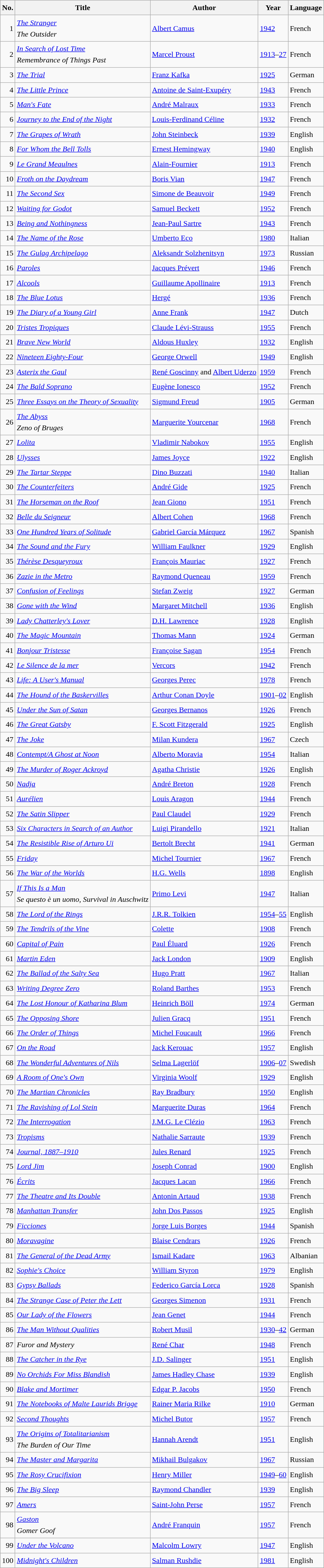<table class="wikitable sortable" style="font-size:1.00em; line-height:1.5em;">
<tr>
<th scope=col>No.</th>
<th scope=col>Title</th>
<th scope=col>Author</th>
<th scope=col>Year</th>
<th scope=col>Language</th>
</tr>
<tr --------------------------------->
<td align="right">1</td>
<td><em><a href='#'>The Stranger</a></em><br><em>The Outsider</em></td>
<td><a href='#'>Albert Camus</a></td>
<td><a href='#'>1942</a></td>
<td>French</td>
</tr>
<tr --------------------------------->
<td align="right">2</td>
<td><em><a href='#'>In Search of Lost Time</a></em><br><em>Remembrance of Things Past</em></td>
<td><a href='#'>Marcel Proust</a></td>
<td><a href='#'>1913</a>–<a href='#'>27</a></td>
<td>French</td>
</tr>
<tr --------------------------------->
<td align="right">3</td>
<td><em><a href='#'>The Trial</a></em></td>
<td><a href='#'>Franz Kafka</a></td>
<td><a href='#'>1925</a></td>
<td>German</td>
</tr>
<tr --------------------------------->
<td align="right">4</td>
<td><em><a href='#'>The Little Prince</a></em></td>
<td><a href='#'>Antoine de Saint-Exupéry</a></td>
<td><a href='#'>1943</a></td>
<td>French</td>
</tr>
<tr --------------------------------->
<td align="right">5</td>
<td><em><a href='#'>Man's Fate</a></em></td>
<td><a href='#'>André Malraux</a></td>
<td><a href='#'>1933</a></td>
<td>French</td>
</tr>
<tr --------------------------------->
<td align="right">6</td>
<td><em><a href='#'>Journey to the End of the Night</a></em></td>
<td><a href='#'>Louis-Ferdinand Céline</a></td>
<td><a href='#'>1932</a></td>
<td>French</td>
</tr>
<tr --------------------------------->
<td align="right">7</td>
<td><em><a href='#'>The Grapes of Wrath</a></em></td>
<td><a href='#'>John Steinbeck</a></td>
<td><a href='#'>1939</a></td>
<td>English</td>
</tr>
<tr --------------------------------->
<td align="right">8</td>
<td><em><a href='#'>For Whom the Bell Tolls</a></em></td>
<td><a href='#'>Ernest Hemingway</a></td>
<td><a href='#'>1940</a></td>
<td>English</td>
</tr>
<tr --------------------------------->
<td align="right">9</td>
<td><em><a href='#'>Le Grand Meaulnes</a></em></td>
<td><a href='#'>Alain-Fournier</a></td>
<td><a href='#'>1913</a></td>
<td>French</td>
</tr>
<tr --------------------------------->
<td align="right">10</td>
<td><em><a href='#'>Froth on the Daydream</a></em></td>
<td><a href='#'>Boris Vian</a></td>
<td><a href='#'>1947</a></td>
<td>French</td>
</tr>
<tr --------------------------------->
<td align="right">11</td>
<td><em><a href='#'>The Second Sex</a></em></td>
<td><a href='#'>Simone de Beauvoir</a></td>
<td><a href='#'>1949</a></td>
<td>French</td>
</tr>
<tr --------------------------------->
<td align="right">12</td>
<td><em><a href='#'>Waiting for Godot</a></em></td>
<td><a href='#'>Samuel Beckett</a></td>
<td><a href='#'>1952</a></td>
<td>French</td>
</tr>
<tr --------------------------------->
<td align="right">13</td>
<td><em><a href='#'>Being and Nothingness</a></em></td>
<td><a href='#'>Jean-Paul Sartre</a></td>
<td><a href='#'>1943</a></td>
<td>French</td>
</tr>
<tr --------------------------------->
<td align="right">14</td>
<td><em><a href='#'>The Name of the Rose</a></em></td>
<td><a href='#'>Umberto Eco</a></td>
<td><a href='#'>1980</a></td>
<td>Italian</td>
</tr>
<tr --------------------------------->
<td align="right">15</td>
<td><em><a href='#'>The Gulag Archipelago</a></em></td>
<td><a href='#'>Aleksandr Solzhenitsyn</a></td>
<td><a href='#'>1973</a></td>
<td>Russian</td>
</tr>
<tr --------------------------------->
<td align="right">16</td>
<td><em><a href='#'>Paroles</a></em></td>
<td><a href='#'>Jacques Prévert</a></td>
<td><a href='#'>1946</a></td>
<td>French</td>
</tr>
<tr --------------------------------->
<td align="right">17</td>
<td><em><a href='#'>Alcools</a></em></td>
<td><a href='#'>Guillaume Apollinaire</a></td>
<td><a href='#'>1913</a></td>
<td>French</td>
</tr>
<tr --------------------------------->
<td align="right">18</td>
<td><em><a href='#'>The Blue Lotus</a></em></td>
<td><a href='#'>Hergé</a></td>
<td><a href='#'>1936</a></td>
<td>French</td>
</tr>
<tr --------------------------------->
<td align="right">19</td>
<td><em><a href='#'>The Diary of a Young Girl</a></em></td>
<td><a href='#'>Anne Frank</a></td>
<td><a href='#'>1947</a></td>
<td>Dutch</td>
</tr>
<tr --------------------------------->
<td align="right">20</td>
<td><em><a href='#'>Tristes Tropiques</a></em></td>
<td><a href='#'>Claude Lévi-Strauss</a></td>
<td><a href='#'>1955</a></td>
<td>French</td>
</tr>
<tr --------------------------------->
<td align="right">21</td>
<td><em><a href='#'>Brave New World</a></em></td>
<td><a href='#'>Aldous Huxley</a></td>
<td><a href='#'>1932</a></td>
<td>English</td>
</tr>
<tr --------------------------------->
<td align="right">22</td>
<td><em><a href='#'>Nineteen Eighty-Four</a></em></td>
<td><a href='#'>George Orwell</a></td>
<td><a href='#'>1949</a></td>
<td>English</td>
</tr>
<tr --------------------------------->
<td align="right">23</td>
<td><em><a href='#'>Asterix the Gaul</a></em></td>
<td><a href='#'>René Goscinny</a> and <a href='#'>Albert Uderzo</a></td>
<td><a href='#'>1959</a></td>
<td>French</td>
</tr>
<tr --------------------------------->
<td align="right">24</td>
<td><em><a href='#'>The Bald Soprano</a></em></td>
<td><a href='#'>Eugène Ionesco</a></td>
<td><a href='#'>1952</a></td>
<td>French</td>
</tr>
<tr --------------------------------->
<td align="right">25</td>
<td><em><a href='#'>Three Essays on the Theory of Sexuality</a></em></td>
<td><a href='#'>Sigmund Freud</a></td>
<td><a href='#'>1905</a></td>
<td>German</td>
</tr>
<tr --------------------------------->
<td align="right">26</td>
<td><em><a href='#'>The Abyss</a></em><br><em>Zeno of Bruges</em></td>
<td><a href='#'>Marguerite Yourcenar</a></td>
<td><a href='#'>1968</a></td>
<td>French</td>
</tr>
<tr --------------------------------->
<td align="right">27</td>
<td><em><a href='#'>Lolita</a></em></td>
<td><a href='#'>Vladimir Nabokov</a></td>
<td><a href='#'>1955</a></td>
<td>English</td>
</tr>
<tr --------------------------------->
<td align="right">28</td>
<td><em><a href='#'>Ulysses</a></em></td>
<td><a href='#'>James Joyce</a></td>
<td><a href='#'>1922</a></td>
<td>English</td>
</tr>
<tr --------------------------------->
<td align="right">29</td>
<td><em><a href='#'>The Tartar Steppe</a></em></td>
<td><a href='#'>Dino Buzzati</a></td>
<td><a href='#'>1940</a></td>
<td>Italian</td>
</tr>
<tr --------------------------------->
<td align="right">30</td>
<td><em><a href='#'>The Counterfeiters</a></em></td>
<td><a href='#'>André Gide</a></td>
<td><a href='#'>1925</a></td>
<td>French</td>
</tr>
<tr --------------------------------->
<td align="right">31</td>
<td><em><a href='#'>The Horseman on the Roof</a></em></td>
<td><a href='#'>Jean Giono</a></td>
<td><a href='#'>1951</a></td>
<td>French</td>
</tr>
<tr --------------------------------->
<td align="right">32</td>
<td><em><a href='#'>Belle du Seigneur</a></em></td>
<td><a href='#'>Albert Cohen</a></td>
<td><a href='#'>1968</a></td>
<td>French</td>
</tr>
<tr --------------------------------->
<td align="right">33</td>
<td><em><a href='#'>One Hundred Years of Solitude</a></em></td>
<td><a href='#'>Gabriel García Márquez</a></td>
<td><a href='#'>1967</a></td>
<td>Spanish</td>
</tr>
<tr --------------------------------->
<td align="right">34</td>
<td><em><a href='#'>The Sound and the Fury</a></em></td>
<td><a href='#'>William Faulkner</a></td>
<td><a href='#'>1929</a></td>
<td>English</td>
</tr>
<tr --------------------------------->
<td align="right">35</td>
<td><em><a href='#'>Thérèse Desqueyroux</a></em></td>
<td><a href='#'>François Mauriac</a></td>
<td><a href='#'>1927</a></td>
<td>French</td>
</tr>
<tr --------------------------------->
<td align="right">36</td>
<td><em><a href='#'>Zazie in the Metro</a></em></td>
<td><a href='#'>Raymond Queneau</a></td>
<td><a href='#'>1959</a></td>
<td>French</td>
</tr>
<tr --------------------------------->
<td align="right">37</td>
<td><em><a href='#'>Confusion of Feelings</a></em></td>
<td><a href='#'>Stefan Zweig</a></td>
<td><a href='#'>1927</a></td>
<td>German</td>
</tr>
<tr --------------------------------->
<td align="right">38</td>
<td><em><a href='#'>Gone with the Wind</a></em></td>
<td><a href='#'>Margaret Mitchell</a></td>
<td><a href='#'>1936</a></td>
<td>English</td>
</tr>
<tr --------------------------------->
<td align="right">39</td>
<td><em><a href='#'>Lady Chatterley's Lover</a></em></td>
<td><a href='#'>D.H. Lawrence</a></td>
<td><a href='#'>1928</a></td>
<td>English</td>
</tr>
<tr --------------------------------->
<td align="right">40</td>
<td><em><a href='#'>The Magic Mountain</a></em></td>
<td><a href='#'>Thomas Mann</a></td>
<td><a href='#'>1924</a></td>
<td>German</td>
</tr>
<tr --------------------------------->
<td align="right">41</td>
<td><em><a href='#'>Bonjour Tristesse</a></em></td>
<td><a href='#'>Françoise Sagan</a></td>
<td><a href='#'>1954</a></td>
<td>French</td>
</tr>
<tr --------------------------------->
<td align="right">42</td>
<td><em><a href='#'>Le Silence de la mer</a></em></td>
<td><a href='#'>Vercors</a></td>
<td><a href='#'>1942</a></td>
<td>French</td>
</tr>
<tr --------------------------------->
<td align="right">43</td>
<td><em><a href='#'>Life: A User's Manual</a></em></td>
<td><a href='#'>Georges Perec</a></td>
<td><a href='#'>1978</a></td>
<td>French</td>
</tr>
<tr --------------------------------->
<td align="right">44</td>
<td><em><a href='#'>The Hound of the Baskervilles</a></em></td>
<td><a href='#'>Arthur Conan Doyle</a></td>
<td><a href='#'>1901</a>–<a href='#'>02</a></td>
<td>English</td>
</tr>
<tr --------------------------------->
<td align="right">45</td>
<td><em><a href='#'>Under the Sun of Satan</a></em></td>
<td><a href='#'>Georges Bernanos</a></td>
<td><a href='#'>1926</a></td>
<td>French</td>
</tr>
<tr --------------------------------->
<td align="right">46</td>
<td><em><a href='#'>The Great Gatsby</a></em></td>
<td><a href='#'>F. Scott Fitzgerald</a></td>
<td><a href='#'>1925</a></td>
<td>English</td>
</tr>
<tr --------------------------------->
<td align="right">47</td>
<td><em><a href='#'>The Joke</a></em></td>
<td><a href='#'>Milan Kundera</a></td>
<td><a href='#'>1967</a></td>
<td>Czech</td>
</tr>
<tr --------------------------------->
<td align="right">48</td>
<td><em><a href='#'>Contempt/A Ghost at Noon</a></em></td>
<td><a href='#'>Alberto Moravia</a></td>
<td><a href='#'>1954</a></td>
<td>Italian</td>
</tr>
<tr --------------------------------->
<td align="right">49</td>
<td><em><a href='#'>The Murder of Roger Ackroyd</a></em></td>
<td><a href='#'>Agatha Christie</a></td>
<td><a href='#'>1926</a></td>
<td>English</td>
</tr>
<tr --------------------------------->
<td align="right">50</td>
<td><em><a href='#'>Nadja</a></em></td>
<td><a href='#'>André Breton</a></td>
<td><a href='#'>1928</a></td>
<td>French</td>
</tr>
<tr --------------------------------->
<td align="right">51</td>
<td><em><a href='#'>Aurélien</a></em></td>
<td><a href='#'>Louis Aragon</a></td>
<td><a href='#'>1944</a></td>
<td>French</td>
</tr>
<tr --------------------------------->
<td align="right">52</td>
<td><em><a href='#'>The Satin Slipper</a></em></td>
<td><a href='#'>Paul Claudel</a></td>
<td><a href='#'>1929</a></td>
<td>French</td>
</tr>
<tr --------------------------------->
<td align="right">53</td>
<td><em><a href='#'>Six Characters in Search of an Author</a></em></td>
<td><a href='#'>Luigi Pirandello</a></td>
<td><a href='#'>1921</a></td>
<td>Italian</td>
</tr>
<tr --------------------------------->
<td align="right">54</td>
<td><em><a href='#'>The Resistible Rise of Arturo Ui</a></em></td>
<td><a href='#'>Bertolt Brecht</a></td>
<td><a href='#'>1941</a></td>
<td>German</td>
</tr>
<tr --------------------------------->
<td align="right">55</td>
<td><em><a href='#'>Friday</a></em></td>
<td><a href='#'>Michel Tournier</a></td>
<td><a href='#'>1967</a></td>
<td>French</td>
</tr>
<tr --------------------------------->
<td align="right">56</td>
<td><em><a href='#'>The War of the Worlds</a></em></td>
<td><a href='#'>H.G. Wells</a></td>
<td><a href='#'>1898</a></td>
<td>English</td>
</tr>
<tr --------------------------------->
<td align="right">57</td>
<td><em><a href='#'>If This Is a Man</a></em><br> <em>Se questo è un uomo, Survival in Auschwitz</em></td>
<td><a href='#'>Primo Levi</a></td>
<td><a href='#'>1947</a></td>
<td>Italian</td>
</tr>
<tr --------------------------------->
<td align="right">58</td>
<td><em><a href='#'>The Lord of the Rings</a></em></td>
<td><a href='#'>J.R.R. Tolkien</a></td>
<td><a href='#'>1954</a>–<a href='#'>55</a></td>
<td>English</td>
</tr>
<tr --------------------------------->
<td align="right">59</td>
<td><em><a href='#'>The Tendrils of the Vine</a></em></td>
<td><a href='#'>Colette</a></td>
<td><a href='#'>1908</a></td>
<td>French</td>
</tr>
<tr --------------------------------->
<td align="right">60</td>
<td><em><a href='#'>Capital of Pain</a></em></td>
<td><a href='#'>Paul Éluard</a></td>
<td><a href='#'>1926</a></td>
<td>French</td>
</tr>
<tr --------------------------------->
<td align="right">61</td>
<td><em><a href='#'>Martin Eden</a></em></td>
<td><a href='#'>Jack London</a></td>
<td><a href='#'>1909</a></td>
<td>English</td>
</tr>
<tr --------------------------------->
<td align="right">62</td>
<td><em><a href='#'>The Ballad of the Salty Sea</a></em></td>
<td><a href='#'>Hugo Pratt</a></td>
<td><a href='#'>1967</a></td>
<td>Italian</td>
</tr>
<tr --------------------------------->
<td align="right">63</td>
<td><em><a href='#'>Writing Degree Zero</a></em></td>
<td><a href='#'>Roland Barthes</a></td>
<td><a href='#'>1953</a></td>
<td>French</td>
</tr>
<tr --------------------------------->
<td align="right">64</td>
<td><em><a href='#'>The Lost Honour of Katharina Blum</a></em></td>
<td><a href='#'>Heinrich Böll</a></td>
<td><a href='#'>1974</a></td>
<td>German</td>
</tr>
<tr --------------------------------->
<td align="right">65</td>
<td><em><a href='#'>The Opposing Shore</a></em></td>
<td><a href='#'>Julien Gracq</a></td>
<td><a href='#'>1951</a></td>
<td>French</td>
</tr>
<tr --------------------------------->
<td align="right">66</td>
<td><em><a href='#'>The Order of Things</a></em></td>
<td><a href='#'>Michel Foucault</a></td>
<td><a href='#'>1966</a></td>
<td>French</td>
</tr>
<tr --------------------------------->
<td align="right">67</td>
<td><em><a href='#'>On the Road</a></em></td>
<td><a href='#'>Jack Kerouac</a></td>
<td><a href='#'>1957</a></td>
<td>English</td>
</tr>
<tr --------------------------------->
<td align="right">68</td>
<td><em><a href='#'>The Wonderful Adventures of Nils</a></em></td>
<td><a href='#'>Selma Lagerlöf</a></td>
<td><a href='#'>1906</a>–<a href='#'>07</a></td>
<td>Swedish</td>
</tr>
<tr --------------------------------->
<td align="right">69</td>
<td><em><a href='#'>A Room of One's Own</a></em></td>
<td><a href='#'>Virginia Woolf</a></td>
<td><a href='#'>1929</a></td>
<td>English</td>
</tr>
<tr --------------------------------->
<td align="right">70</td>
<td><em><a href='#'>The Martian Chronicles</a></em></td>
<td><a href='#'>Ray Bradbury</a></td>
<td><a href='#'>1950</a></td>
<td>English</td>
</tr>
<tr --------------------------------->
<td align="right">71</td>
<td><em><a href='#'>The Ravishing of Lol Stein</a></em></td>
<td><a href='#'>Marguerite Duras</a></td>
<td><a href='#'>1964</a></td>
<td>French</td>
</tr>
<tr --------------------------------->
<td align="right">72</td>
<td><em><a href='#'>The Interrogation</a></em></td>
<td><a href='#'>J.M.G. Le Clézio</a></td>
<td><a href='#'>1963</a></td>
<td>French</td>
</tr>
<tr --------------------------------->
<td align="right">73</td>
<td><em><a href='#'>Tropisms</a></em></td>
<td><a href='#'>Nathalie Sarraute</a></td>
<td><a href='#'>1939</a></td>
<td>French</td>
</tr>
<tr --------------------------------->
<td align="right">74</td>
<td><em><a href='#'>Journal, 1887–1910</a></em></td>
<td><a href='#'>Jules Renard</a></td>
<td><a href='#'>1925</a></td>
<td>French</td>
</tr>
<tr --------------------------------->
<td align="right">75</td>
<td><em><a href='#'>Lord Jim</a></em></td>
<td><a href='#'>Joseph Conrad</a></td>
<td><a href='#'>1900</a></td>
<td>English</td>
</tr>
<tr --------------------------------->
<td align="right">76</td>
<td><em><a href='#'>Écrits</a></em></td>
<td><a href='#'>Jacques Lacan</a></td>
<td><a href='#'>1966</a></td>
<td>French</td>
</tr>
<tr --------------------------------->
<td align="right">77</td>
<td><em><a href='#'>The Theatre and Its Double</a></em></td>
<td><a href='#'>Antonin Artaud</a></td>
<td><a href='#'>1938</a></td>
<td>French</td>
</tr>
<tr --------------------------------->
<td align="right">78</td>
<td><em><a href='#'>Manhattan Transfer</a></em></td>
<td><a href='#'>John Dos Passos</a></td>
<td><a href='#'>1925</a></td>
<td>English</td>
</tr>
<tr --------------------------------->
<td align="right">79</td>
<td><em><a href='#'>Ficciones</a></em></td>
<td><a href='#'>Jorge Luis Borges</a></td>
<td><a href='#'>1944</a></td>
<td>Spanish</td>
</tr>
<tr --------------------------------->
<td align="right">80</td>
<td><em><a href='#'>Moravagine</a></em></td>
<td><a href='#'>Blaise Cendrars</a></td>
<td><a href='#'>1926</a></td>
<td>French</td>
</tr>
<tr --------------------------------->
<td align="right">81</td>
<td><em><a href='#'>The General of the Dead Army</a></em></td>
<td><a href='#'>Ismail Kadare</a></td>
<td><a href='#'>1963</a></td>
<td>Albanian</td>
</tr>
<tr --------------------------------->
<td align="right">82</td>
<td><em><a href='#'>Sophie's Choice</a></em></td>
<td><a href='#'>William Styron</a></td>
<td><a href='#'>1979</a></td>
<td>English</td>
</tr>
<tr --------------------------------->
<td align="right">83</td>
<td><em><a href='#'>Gypsy Ballads</a></em></td>
<td><a href='#'>Federico García Lorca</a></td>
<td><a href='#'>1928</a></td>
<td>Spanish</td>
</tr>
<tr --------------------------------->
<td align="right">84</td>
<td><em><a href='#'>The Strange Case of Peter the Lett</a></em></td>
<td><a href='#'>Georges Simenon</a></td>
<td><a href='#'>1931</a></td>
<td>French</td>
</tr>
<tr --------------------------------->
<td align="right">85</td>
<td><em><a href='#'>Our Lady of the Flowers</a></em></td>
<td><a href='#'>Jean Genet</a></td>
<td><a href='#'>1944</a></td>
<td>French</td>
</tr>
<tr --------------------------------->
<td align="right">86</td>
<td><em><a href='#'>The Man Without Qualities</a></em></td>
<td><a href='#'>Robert Musil</a></td>
<td><a href='#'>1930</a>–<a href='#'>42</a></td>
<td>German</td>
</tr>
<tr --------------------------------->
<td align="right">87</td>
<td><em>Furor and Mystery</em></td>
<td><a href='#'>René Char</a></td>
<td><a href='#'>1948</a></td>
<td>French</td>
</tr>
<tr --------------------------------->
<td align="right">88</td>
<td><em><a href='#'>The Catcher in the Rye</a></em></td>
<td><a href='#'>J.D. Salinger</a></td>
<td><a href='#'>1951</a></td>
<td>English</td>
</tr>
<tr --------------------------------->
<td align="right">89</td>
<td><em><a href='#'>No Orchids For Miss Blandish</a></em></td>
<td><a href='#'>James Hadley Chase</a></td>
<td><a href='#'>1939</a></td>
<td>English</td>
</tr>
<tr --------------------------------->
<td align="right">90</td>
<td><em><a href='#'>Blake and Mortimer</a></em></td>
<td><a href='#'>Edgar P. Jacobs</a></td>
<td><a href='#'>1950</a></td>
<td>French</td>
</tr>
<tr --------------------------------->
<td align="right">91</td>
<td><em><a href='#'>The Notebooks of Malte Laurids Brigge</a></em></td>
<td><a href='#'>Rainer Maria Rilke</a></td>
<td><a href='#'>1910</a></td>
<td>German</td>
</tr>
<tr --------------------------------->
<td align="right">92</td>
<td><em><a href='#'>Second Thoughts</a></em></td>
<td><a href='#'>Michel Butor</a></td>
<td><a href='#'>1957</a></td>
<td>French</td>
</tr>
<tr --------------------------------->
<td align="right">93</td>
<td><em><a href='#'>The Origins of Totalitarianism</a></em><br><em>The Burden of Our Time</em></td>
<td><a href='#'>Hannah Arendt</a></td>
<td><a href='#'>1951</a></td>
<td>English</td>
</tr>
<tr --------------------------------->
<td align="right">94</td>
<td><em><a href='#'>The Master and Margarita</a></em></td>
<td><a href='#'>Mikhail Bulgakov</a></td>
<td><a href='#'>1967</a></td>
<td>Russian</td>
</tr>
<tr --------------------------------->
<td align="right">95</td>
<td><em><a href='#'>The Rosy Crucifixion</a></em></td>
<td><a href='#'>Henry Miller</a></td>
<td><a href='#'>1949</a>–<a href='#'>60</a></td>
<td>English</td>
</tr>
<tr --------------------------------->
<td align="right">96</td>
<td><em><a href='#'>The Big Sleep</a></em></td>
<td><a href='#'>Raymond Chandler</a></td>
<td><a href='#'>1939</a></td>
<td>English</td>
</tr>
<tr --------------------------------->
<td align="right">97</td>
<td><em><a href='#'>Amers</a></em></td>
<td><a href='#'>Saint-John Perse</a></td>
<td><a href='#'>1957</a></td>
<td>French</td>
</tr>
<tr --------------------------------->
<td align="right">98</td>
<td><em><a href='#'>Gaston</a></em><br><em>Gomer Goof</em></td>
<td><a href='#'>André Franquin</a></td>
<td><a href='#'>1957</a></td>
<td>French</td>
</tr>
<tr --------------------------------->
<td align="right">99</td>
<td><em><a href='#'>Under the Volcano</a></em></td>
<td><a href='#'>Malcolm Lowry</a></td>
<td><a href='#'>1947</a></td>
<td>English</td>
</tr>
<tr --------------------------------->
<td align="right">100</td>
<td><em><a href='#'>Midnight's Children</a></em></td>
<td><a href='#'>Salman Rushdie</a></td>
<td><a href='#'>1981</a></td>
<td>English</td>
</tr>
</table>
